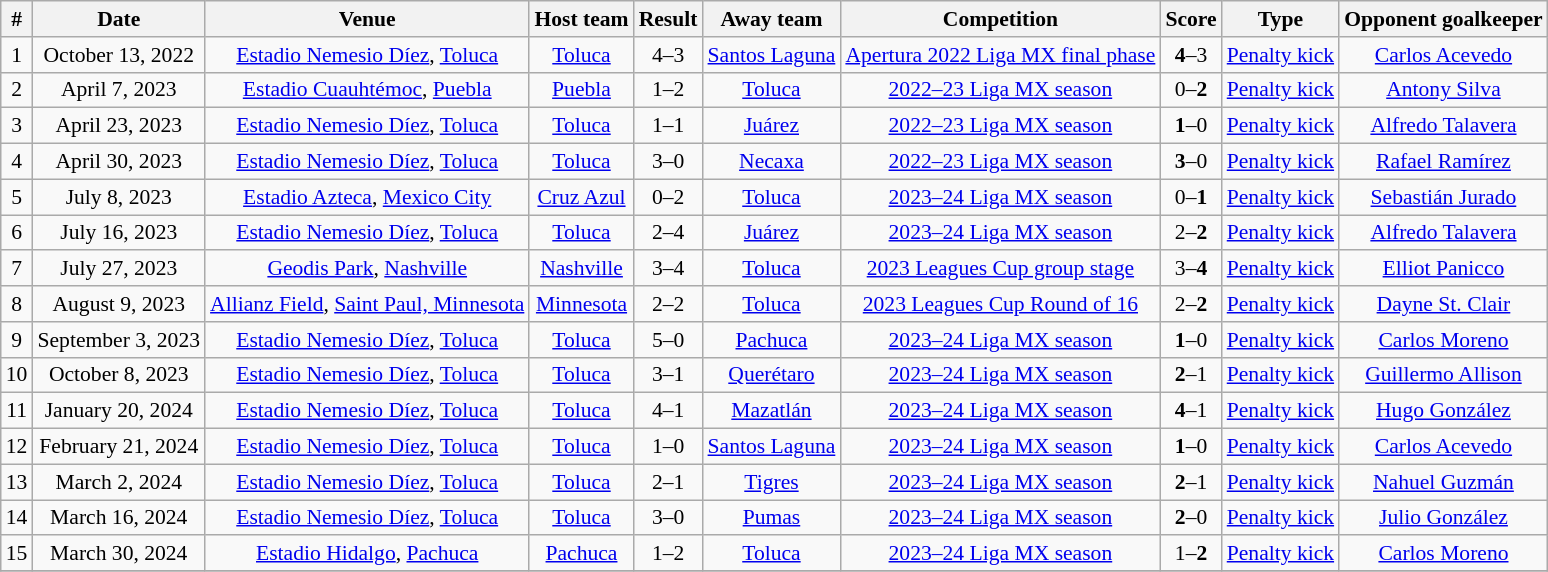<table class="wikitable sortable" style="text-align:center;font-size:90%">
<tr>
<th>#</th>
<th>Date</th>
<th>Venue</th>
<th>Host team</th>
<th>Result</th>
<th>Away team</th>
<th>Competition</th>
<th>Score</th>
<th>Type</th>
<th>Opponent goalkeeper</th>
</tr>
<tr>
<td>1</td>
<td>October 13, 2022</td>
<td><a href='#'>Estadio Nemesio Díez</a>, <a href='#'>Toluca</a></td>
<td><a href='#'>Toluca</a></td>
<td>4–3</td>
<td><a href='#'>Santos Laguna</a></td>
<td><a href='#'>Apertura 2022 Liga MX final phase</a></td>
<td><strong>4</strong>–3</td>
<td><a href='#'>Penalty kick</a></td>
<td><a href='#'>Carlos Acevedo</a></td>
</tr>
<tr>
<td>2</td>
<td>April 7, 2023</td>
<td><a href='#'>Estadio Cuauhtémoc</a>, <a href='#'>Puebla</a></td>
<td><a href='#'>Puebla</a></td>
<td>1–2</td>
<td><a href='#'>Toluca</a></td>
<td><a href='#'>2022–23 Liga MX season</a></td>
<td>0–<strong>2</strong></td>
<td><a href='#'>Penalty kick</a></td>
<td><a href='#'>Antony Silva</a></td>
</tr>
<tr>
<td>3</td>
<td>April 23, 2023</td>
<td><a href='#'>Estadio Nemesio Díez</a>, <a href='#'>Toluca</a></td>
<td><a href='#'>Toluca</a></td>
<td>1–1</td>
<td><a href='#'>Juárez</a></td>
<td><a href='#'>2022–23 Liga MX season</a></td>
<td><strong>1</strong>–0</td>
<td><a href='#'>Penalty kick</a></td>
<td><a href='#'>Alfredo Talavera</a></td>
</tr>
<tr>
<td>4</td>
<td>April 30, 2023</td>
<td><a href='#'>Estadio Nemesio Díez</a>, <a href='#'>Toluca</a></td>
<td><a href='#'>Toluca</a></td>
<td>3–0</td>
<td><a href='#'>Necaxa</a></td>
<td><a href='#'>2022–23 Liga MX season</a></td>
<td><strong>3</strong>–0</td>
<td><a href='#'>Penalty kick</a></td>
<td><a href='#'>Rafael Ramírez</a></td>
</tr>
<tr>
<td>5</td>
<td>July 8, 2023</td>
<td><a href='#'>Estadio Azteca</a>, <a href='#'>Mexico City</a></td>
<td><a href='#'>Cruz Azul</a></td>
<td>0–2</td>
<td><a href='#'>Toluca</a></td>
<td><a href='#'>2023–24 Liga MX season</a></td>
<td>0–<strong>1</strong></td>
<td><a href='#'>Penalty kick</a></td>
<td><a href='#'>Sebastián Jurado</a></td>
</tr>
<tr>
<td>6</td>
<td>July 16, 2023</td>
<td><a href='#'>Estadio Nemesio Díez</a>, <a href='#'>Toluca</a></td>
<td><a href='#'>Toluca</a></td>
<td>2–4</td>
<td><a href='#'>Juárez</a></td>
<td><a href='#'>2023–24 Liga MX season</a></td>
<td>2–<strong>2</strong></td>
<td><a href='#'>Penalty kick</a></td>
<td><a href='#'>Alfredo Talavera</a></td>
</tr>
<tr>
<td>7</td>
<td>July 27, 2023</td>
<td><a href='#'>Geodis Park</a>, <a href='#'>Nashville</a></td>
<td><a href='#'>Nashville</a></td>
<td>3–4</td>
<td><a href='#'>Toluca</a></td>
<td><a href='#'>2023 Leagues Cup group stage</a></td>
<td>3–<strong>4</strong></td>
<td><a href='#'>Penalty kick</a></td>
<td><a href='#'>Elliot Panicco</a></td>
</tr>
<tr>
<td>8</td>
<td>August 9, 2023</td>
<td><a href='#'>Allianz Field</a>, <a href='#'>Saint Paul, Minnesota</a></td>
<td><a href='#'>Minnesota</a></td>
<td>2–2</td>
<td><a href='#'>Toluca</a></td>
<td><a href='#'>2023 Leagues Cup Round of 16</a></td>
<td>2–<strong>2</strong></td>
<td><a href='#'>Penalty kick</a></td>
<td><a href='#'>Dayne St. Clair</a></td>
</tr>
<tr>
<td>9</td>
<td>September 3, 2023</td>
<td><a href='#'>Estadio Nemesio Díez</a>, <a href='#'>Toluca</a></td>
<td><a href='#'>Toluca</a></td>
<td>5–0</td>
<td><a href='#'>Pachuca</a></td>
<td><a href='#'>2023–24 Liga MX season</a></td>
<td><strong>1</strong>–0</td>
<td><a href='#'>Penalty kick</a></td>
<td><a href='#'>Carlos Moreno</a></td>
</tr>
<tr>
<td>10</td>
<td>October 8, 2023</td>
<td><a href='#'>Estadio Nemesio Díez</a>, <a href='#'>Toluca</a></td>
<td><a href='#'>Toluca</a></td>
<td>3–1</td>
<td><a href='#'>Querétaro</a></td>
<td><a href='#'>2023–24 Liga MX season</a></td>
<td><strong>2</strong>–1</td>
<td><a href='#'>Penalty kick</a></td>
<td><a href='#'>Guillermo Allison</a></td>
</tr>
<tr>
<td>11</td>
<td>January 20, 2024</td>
<td><a href='#'>Estadio Nemesio Díez</a>, <a href='#'>Toluca</a></td>
<td><a href='#'>Toluca</a></td>
<td>4–1</td>
<td><a href='#'>Mazatlán</a></td>
<td><a href='#'>2023–24 Liga MX season</a></td>
<td><strong>4</strong>–1</td>
<td><a href='#'>Penalty kick</a></td>
<td><a href='#'>Hugo González</a></td>
</tr>
<tr>
<td>12</td>
<td>February 21, 2024</td>
<td><a href='#'>Estadio Nemesio Díez</a>, <a href='#'>Toluca</a></td>
<td><a href='#'>Toluca</a></td>
<td>1–0</td>
<td><a href='#'>Santos Laguna</a></td>
<td><a href='#'>2023–24 Liga MX season</a></td>
<td><strong>1</strong>–0</td>
<td><a href='#'>Penalty kick</a></td>
<td><a href='#'>Carlos Acevedo</a></td>
</tr>
<tr>
<td>13</td>
<td>March 2, 2024</td>
<td><a href='#'>Estadio Nemesio Díez</a>, <a href='#'>Toluca</a></td>
<td><a href='#'>Toluca</a></td>
<td>2–1</td>
<td><a href='#'>Tigres</a></td>
<td><a href='#'>2023–24 Liga MX season</a></td>
<td><strong>2</strong>–1</td>
<td><a href='#'>Penalty kick</a></td>
<td><a href='#'>Nahuel Guzmán</a></td>
</tr>
<tr>
<td>14</td>
<td>March 16, 2024</td>
<td><a href='#'>Estadio Nemesio Díez</a>, <a href='#'>Toluca</a></td>
<td><a href='#'>Toluca</a></td>
<td>3–0</td>
<td><a href='#'>Pumas</a></td>
<td><a href='#'>2023–24 Liga MX season</a></td>
<td><strong>2</strong>–0</td>
<td><a href='#'>Penalty kick</a></td>
<td><a href='#'>Julio González</a></td>
</tr>
<tr>
<td>15</td>
<td>March 30, 2024</td>
<td><a href='#'>Estadio Hidalgo</a>, <a href='#'>Pachuca</a></td>
<td><a href='#'>Pachuca</a></td>
<td>1–2</td>
<td><a href='#'>Toluca</a></td>
<td><a href='#'>2023–24 Liga MX season</a></td>
<td>1–<strong>2</strong></td>
<td><a href='#'>Penalty kick</a></td>
<td><a href='#'>Carlos Moreno</a></td>
</tr>
<tr>
</tr>
</table>
